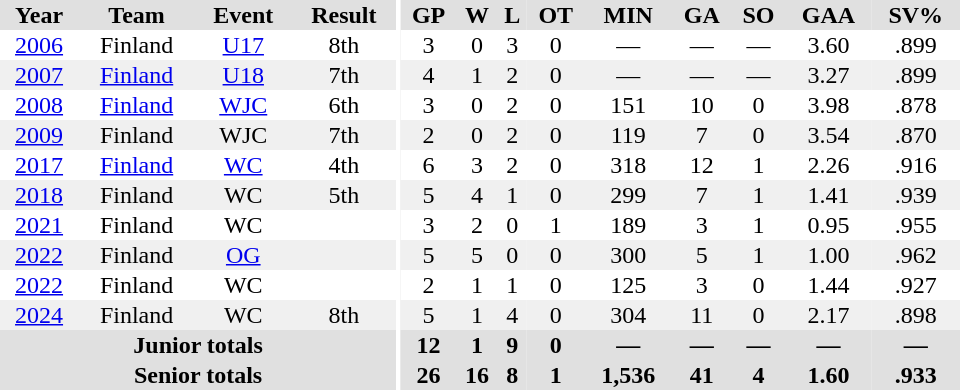<table border="0" cellpadding="1" cellspacing="0" ID="Table3" style="text-align:center; width:40em">
<tr bgcolor="#e0e0e0">
<th>Year</th>
<th>Team</th>
<th>Event</th>
<th>Result</th>
<th rowspan="99" bgcolor="#fff"></th>
<th>GP</th>
<th>W</th>
<th>L</th>
<th>OT</th>
<th>MIN</th>
<th>GA</th>
<th>SO</th>
<th>GAA</th>
<th>SV%</th>
</tr>
<tr>
<td><a href='#'>2006</a></td>
<td>Finland</td>
<td><a href='#'>U17</a></td>
<td>8th</td>
<td>3</td>
<td>0</td>
<td>3</td>
<td>0</td>
<td>—</td>
<td>—</td>
<td>—</td>
<td>3.60</td>
<td>.899</td>
</tr>
<tr bgcolor="#f0f0f0">
<td><a href='#'>2007</a></td>
<td><a href='#'>Finland</a></td>
<td><a href='#'>U18</a></td>
<td>7th</td>
<td>4</td>
<td>1</td>
<td>2</td>
<td>0</td>
<td>—</td>
<td>—</td>
<td>—</td>
<td>3.27</td>
<td>.899</td>
</tr>
<tr>
<td><a href='#'>2008</a></td>
<td><a href='#'>Finland</a></td>
<td><a href='#'>WJC</a></td>
<td>6th</td>
<td>3</td>
<td>0</td>
<td>2</td>
<td>0</td>
<td>151</td>
<td>10</td>
<td>0</td>
<td>3.98</td>
<td>.878</td>
</tr>
<tr bgcolor="#f0f0f0">
<td><a href='#'>2009</a></td>
<td>Finland</td>
<td>WJC</td>
<td>7th</td>
<td>2</td>
<td>0</td>
<td>2</td>
<td>0</td>
<td>119</td>
<td>7</td>
<td>0</td>
<td>3.54</td>
<td>.870</td>
</tr>
<tr>
<td><a href='#'>2017</a></td>
<td><a href='#'>Finland</a></td>
<td><a href='#'>WC</a></td>
<td>4th</td>
<td>6</td>
<td>3</td>
<td>2</td>
<td>0</td>
<td>318</td>
<td>12</td>
<td>1</td>
<td>2.26</td>
<td>.916</td>
</tr>
<tr bgcolor="#f0f0f0">
<td><a href='#'>2018</a></td>
<td>Finland</td>
<td>WC</td>
<td>5th</td>
<td>5</td>
<td>4</td>
<td>1</td>
<td>0</td>
<td>299</td>
<td>7</td>
<td>1</td>
<td>1.41</td>
<td>.939</td>
</tr>
<tr>
<td><a href='#'>2021</a></td>
<td>Finland</td>
<td>WC</td>
<td></td>
<td>3</td>
<td>2</td>
<td>0</td>
<td>1</td>
<td>189</td>
<td>3</td>
<td>1</td>
<td>0.95</td>
<td>.955</td>
</tr>
<tr bgcolor="#f0f0f0">
<td><a href='#'>2022</a></td>
<td>Finland</td>
<td><a href='#'>OG</a></td>
<td></td>
<td>5</td>
<td>5</td>
<td>0</td>
<td>0</td>
<td>300</td>
<td>5</td>
<td>1</td>
<td>1.00</td>
<td>.962</td>
</tr>
<tr>
<td><a href='#'>2022</a></td>
<td>Finland</td>
<td>WC</td>
<td></td>
<td>2</td>
<td>1</td>
<td>1</td>
<td>0</td>
<td>125</td>
<td>3</td>
<td>0</td>
<td>1.44</td>
<td>.927</td>
</tr>
<tr bgcolor="#f0f0f0">
<td><a href='#'>2024</a></td>
<td>Finland</td>
<td>WC</td>
<td>8th</td>
<td>5</td>
<td>1</td>
<td>4</td>
<td>0</td>
<td>304</td>
<td>11</td>
<td>0</td>
<td>2.17</td>
<td>.898</td>
</tr>
<tr bgcolor="#e0e0e0">
<th colspan="4">Junior totals</th>
<th>12</th>
<th>1</th>
<th>9</th>
<th>0</th>
<th>—</th>
<th>—</th>
<th>—</th>
<th>—</th>
<th>—</th>
</tr>
<tr bgcolor="#e0e0e0">
<th colspan="4">Senior totals</th>
<th>26</th>
<th>16</th>
<th>8</th>
<th>1</th>
<th>1,536</th>
<th>41</th>
<th>4</th>
<th>1.60</th>
<th>.933</th>
</tr>
</table>
